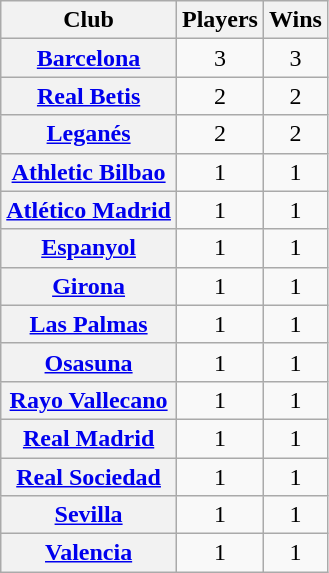<table class="wikitable sortable plainrowheaders" style=text-align:center>
<tr>
<th scope=col>Club</th>
<th scope=col>Players</th>
<th scope=col>Wins</th>
</tr>
<tr>
<th scope=row><a href='#'>Barcelona</a></th>
<td>3</td>
<td>3</td>
</tr>
<tr>
<th scope=row><a href='#'>Real Betis</a></th>
<td>2</td>
<td>2</td>
</tr>
<tr>
<th scope=row><a href='#'>Leganés</a></th>
<td>2</td>
<td>2</td>
</tr>
<tr>
<th scope=row><a href='#'>Athletic Bilbao</a></th>
<td>1</td>
<td>1</td>
</tr>
<tr>
<th scope=row><a href='#'>Atlético Madrid</a></th>
<td>1</td>
<td>1</td>
</tr>
<tr>
<th scope=row><a href='#'>Espanyol</a></th>
<td>1</td>
<td>1</td>
</tr>
<tr>
<th scope=row><a href='#'>Girona</a></th>
<td>1</td>
<td>1</td>
</tr>
<tr>
<th scope=row><a href='#'>Las Palmas</a></th>
<td>1</td>
<td>1</td>
</tr>
<tr>
<th scope=row><a href='#'>Osasuna</a></th>
<td>1</td>
<td>1</td>
</tr>
<tr>
<th scope=row><a href='#'>Rayo Vallecano</a></th>
<td>1</td>
<td>1</td>
</tr>
<tr>
<th scope=row><a href='#'>Real Madrid</a></th>
<td>1</td>
<td>1</td>
</tr>
<tr>
<th scope=row><a href='#'>Real Sociedad</a></th>
<td>1</td>
<td>1</td>
</tr>
<tr>
<th scope=row><a href='#'>Sevilla</a></th>
<td>1</td>
<td>1</td>
</tr>
<tr>
<th scope=row><a href='#'>Valencia</a></th>
<td>1</td>
<td>1</td>
</tr>
</table>
